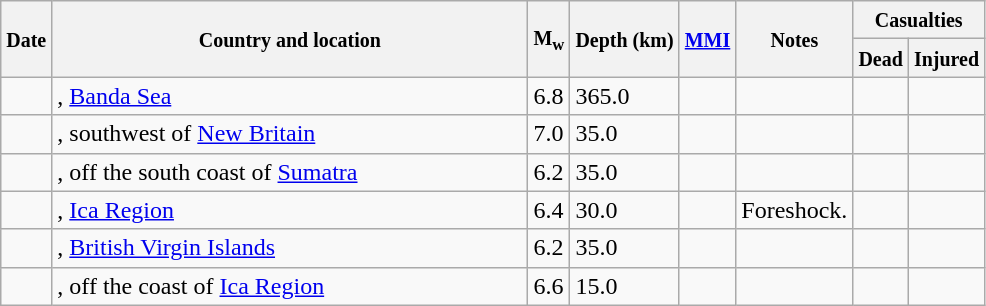<table class="wikitable sortable sort-under" style="border:1px black; margin-left:1em;">
<tr>
<th rowspan="2"><small>Date</small></th>
<th rowspan="2" style="width: 310px"><small>Country and location</small></th>
<th rowspan="2"><small>M<sub>w</sub></small></th>
<th rowspan="2"><small>Depth (km)</small></th>
<th rowspan="2"><small><a href='#'>MMI</a></small></th>
<th rowspan="2" class="unsortable"><small>Notes</small></th>
<th colspan="2"><small>Casualties</small></th>
</tr>
<tr>
<th><small>Dead</small></th>
<th><small>Injured</small></th>
</tr>
<tr>
<td></td>
<td>, <a href='#'>Banda Sea</a></td>
<td>6.8</td>
<td>365.0</td>
<td></td>
<td></td>
<td></td>
<td></td>
</tr>
<tr>
<td></td>
<td>, southwest of <a href='#'>New Britain</a></td>
<td>7.0</td>
<td>35.0</td>
<td></td>
<td></td>
<td></td>
<td></td>
</tr>
<tr>
<td></td>
<td>, off the south coast of <a href='#'>Sumatra</a></td>
<td>6.2</td>
<td>35.0</td>
<td></td>
<td></td>
<td></td>
<td></td>
</tr>
<tr>
<td></td>
<td>, <a href='#'>Ica Region</a></td>
<td>6.4</td>
<td>30.0</td>
<td></td>
<td>Foreshock.</td>
<td></td>
<td></td>
</tr>
<tr>
<td></td>
<td>, <a href='#'>British Virgin Islands</a></td>
<td>6.2</td>
<td>35.0</td>
<td></td>
<td></td>
<td></td>
<td></td>
</tr>
<tr>
<td></td>
<td>, off the coast of <a href='#'>Ica Region</a></td>
<td>6.6</td>
<td>15.0</td>
<td></td>
<td></td>
<td></td>
<td></td>
</tr>
</table>
